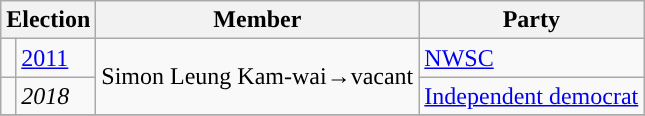<table class="wikitable">
<tr>
<th colspan="2">Election</th>
<th>Member</th>
<th>Party</th>
</tr>
<tr>
<td style="color:inherit;background:"></td>
<td><a href='#'>2011</a></td>
<td rowspan=2>Simon Leung Kam-wai→vacant</td>
<td><a href='#'>NWSC</a></td>
</tr>
<tr>
<td style="color:inherit;background:"></td>
<td><em>2018</em></td>
<td><a href='#'>Independent democrat</a></td>
</tr>
<tr>
</tr>
</table>
